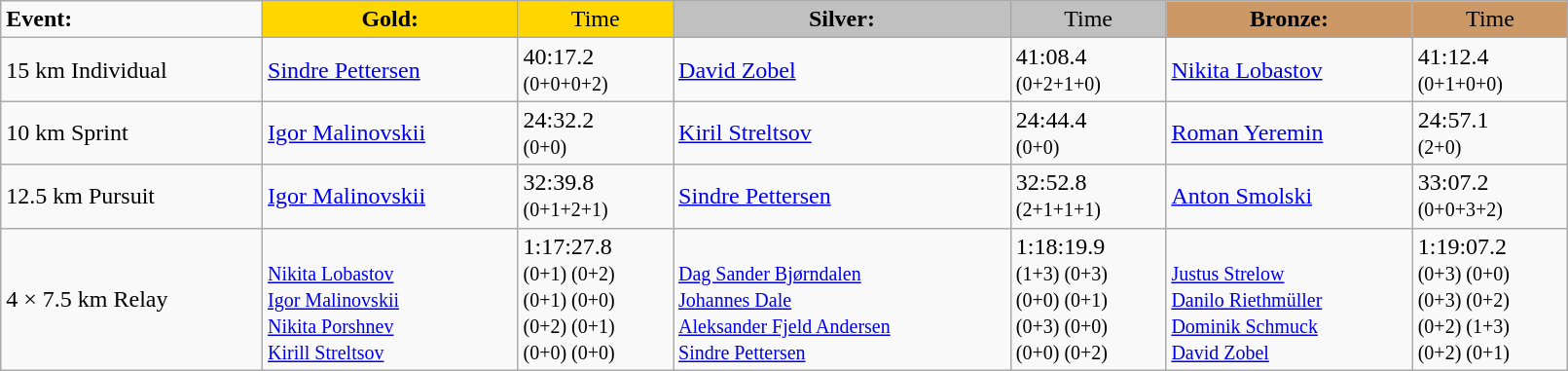<table class="wikitable" width=85%>
<tr>
<td><strong>Event:</strong></td>
<td style="text-align:center;background-color:gold;"><strong>Gold:</strong></td>
<td style="text-align:center;background-color:gold;">Time</td>
<td style="text-align:center;background-color:silver;"><strong>Silver:</strong></td>
<td style="text-align:center;background-color:silver;">Time</td>
<td style="text-align:center;background-color:#CC9966;"><strong>Bronze:</strong></td>
<td style="text-align:center;background-color:#CC9966;">Time</td>
</tr>
<tr>
<td>15 km Individual<br><em></em></td>
<td><a href='#'>Sindre Pettersen</a><br><small></small></td>
<td>40:17.2<br><small>(0+0+0+2)</small></td>
<td><a href='#'>David Zobel</a><br><small></small></td>
<td>41:08.4<br><small>(0+2+1+0)</small></td>
<td><a href='#'>Nikita Lobastov</a><br><small></small></td>
<td>41:12.4<br><small>(0+1+0+0)</small></td>
</tr>
<tr>
<td>10 km Sprint<br><em></em></td>
<td><a href='#'>Igor Malinovskii</a><br><small></small></td>
<td>24:32.2<br><small>(0+0)</small></td>
<td><a href='#'>Kiril Streltsov</a><br><small></small></td>
<td>24:44.4<br><small>(0+0)</small></td>
<td><a href='#'>Roman Yeremin</a><br><small></small></td>
<td>24:57.1<br><small>(2+0)</small></td>
</tr>
<tr>
<td>12.5 km Pursuit<br><em></em></td>
<td><a href='#'>Igor Malinovskii</a><br><small></small></td>
<td>32:39.8<br><small>(0+1+2+1)</small></td>
<td><a href='#'>Sindre Pettersen</a><br><small></small></td>
<td>32:52.8<br><small>(2+1+1+1)</small></td>
<td><a href='#'>Anton Smolski</a><br><small></small></td>
<td>33:07.2<br><small>(0+0+3+2)</small></td>
</tr>
<tr>
<td>4 × 7.5 km Relay<br><em></em></td>
<td> <br><small><a href='#'>Nikita Lobastov</a><br><a href='#'>Igor Malinovskii</a><br><a href='#'>Nikita Porshnev</a><br><a href='#'>Kirill Streltsov</a></small></td>
<td>1:17:27.8<br><small>(0+1) (0+2)<br>(0+1) (0+0)<br>(0+2) (0+1)<br>(0+0) (0+0)</small></td>
<td> <br><small><a href='#'>Dag Sander Bjørndalen</a><br><a href='#'>Johannes Dale</a><br><a href='#'>Aleksander Fjeld Andersen</a><br><a href='#'>Sindre Pettersen</a></small></td>
<td>1:18:19.9<br><small>(1+3) (0+3)<br>(0+0) (0+1)<br>(0+3) (0+0)<br>(0+0) (0+2)</small></td>
<td> <br><small><a href='#'>Justus Strelow</a><br><a href='#'>Danilo Riethmüller</a><br><a href='#'>Dominik Schmuck</a><br><a href='#'>David Zobel</a></small></td>
<td>1:19:07.2<br><small>(0+3) (0+0)<br>(0+3) (0+2)<br>(0+2) (1+3)<br>(0+2) (0+1)</small></td>
</tr>
</table>
